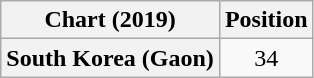<table class="wikitable plainrowheaders" style="text-align:center">
<tr>
<th scope="col">Chart (2019)</th>
<th scope="col">Position</th>
</tr>
<tr>
<th scope="row">South Korea (Gaon)</th>
<td>34</td>
</tr>
</table>
